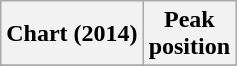<table class="wikitable sortable plainrowheaders" style="text-align:center">
<tr>
<th scope="col">Chart (2014)</th>
<th scope="col">Peak<br>position</th>
</tr>
<tr>
</tr>
</table>
